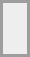<table align="center" border="0" cellpadding="4" cellspacing="4" style="border: 2px solid #9d9d9d;background-color:#eeeeee" valign="midlle">
<tr>
<td><br><div></div></td>
</tr>
</table>
